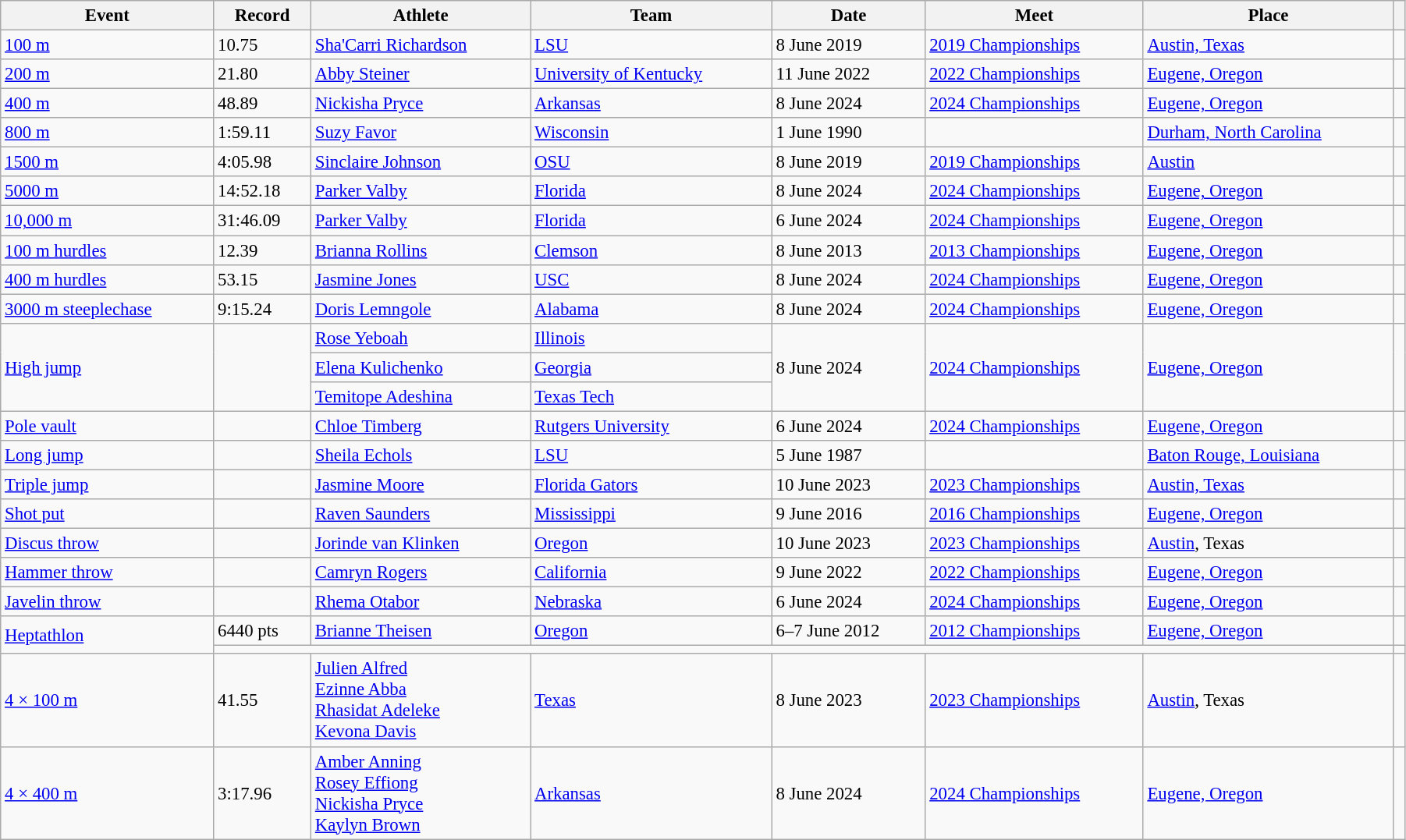<table class="wikitable" style="font-size:95%; width: 95%;">
<tr>
<th>Event</th>
<th>Record</th>
<th>Athlete</th>
<th>Team</th>
<th>Date</th>
<th>Meet</th>
<th>Place</th>
<th></th>
</tr>
<tr>
<td><a href='#'>100 m</a></td>
<td>10.75 </td>
<td><a href='#'>Sha'Carri Richardson</a></td>
<td><a href='#'>LSU</a></td>
<td>8 June 2019</td>
<td><a href='#'>2019 Championships</a></td>
<td><a href='#'>Austin, Texas</a></td>
<td></td>
</tr>
<tr>
<td><a href='#'>200 m</a></td>
<td>21.80 </td>
<td><a href='#'>Abby Steiner</a></td>
<td><a href='#'>University of Kentucky</a></td>
<td>11 June 2022</td>
<td><a href='#'>2022 Championships</a></td>
<td><a href='#'>Eugene, Oregon</a></td>
<td></td>
</tr>
<tr>
<td><a href='#'>400 m</a></td>
<td>48.89</td>
<td> <a href='#'>Nickisha Pryce</a></td>
<td><a href='#'>Arkansas</a></td>
<td>8 June 2024</td>
<td><a href='#'>2024 Championships</a></td>
<td><a href='#'>Eugene, Oregon</a></td>
<td></td>
</tr>
<tr>
<td><a href='#'>800 m</a></td>
<td>1:59.11</td>
<td><a href='#'>Suzy Favor</a></td>
<td><a href='#'>Wisconsin</a></td>
<td>1 June 1990</td>
<td></td>
<td><a href='#'>Durham, North Carolina</a></td>
<td></td>
</tr>
<tr>
<td><a href='#'>1500 m</a></td>
<td>4:05.98</td>
<td><a href='#'>Sinclaire Johnson</a></td>
<td><a href='#'>OSU</a></td>
<td>8 June 2019</td>
<td><a href='#'>2019 Championships</a></td>
<td><a href='#'>Austin</a></td>
<td></td>
</tr>
<tr>
<td><a href='#'>5000 m</a></td>
<td>14:52.18</td>
<td><a href='#'>Parker Valby</a></td>
<td><a href='#'>Florida</a></td>
<td>8 June 2024</td>
<td><a href='#'>2024 Championships</a></td>
<td><a href='#'>Eugene, Oregon</a></td>
<td></td>
</tr>
<tr>
<td><a href='#'>10,000 m</a></td>
<td>31:46.09</td>
<td><a href='#'>Parker Valby</a></td>
<td><a href='#'>Florida</a></td>
<td>6 June 2024</td>
<td><a href='#'>2024 Championships</a></td>
<td><a href='#'>Eugene, Oregon</a></td>
<td></td>
</tr>
<tr>
<td><a href='#'>100 m hurdles</a></td>
<td>12.39 </td>
<td><a href='#'>Brianna Rollins</a></td>
<td><a href='#'>Clemson</a></td>
<td>8 June 2013</td>
<td><a href='#'>2013 Championships</a></td>
<td><a href='#'>Eugene, Oregon</a></td>
<td></td>
</tr>
<tr>
<td><a href='#'>400 m hurdles</a></td>
<td>53.15</td>
<td><a href='#'>Jasmine Jones</a></td>
<td><a href='#'>USC</a></td>
<td>8 June 2024</td>
<td><a href='#'>2024 Championships</a></td>
<td><a href='#'>Eugene, Oregon</a></td>
<td></td>
</tr>
<tr>
<td><a href='#'>3000 m steeplechase</a></td>
<td>9:15.24</td>
<td> <a href='#'>Doris Lemngole</a></td>
<td><a href='#'>Alabama</a></td>
<td>8 June 2024</td>
<td><a href='#'>2024 Championships</a></td>
<td><a href='#'>Eugene, Oregon</a></td>
<td></td>
</tr>
<tr>
<td rowspan="3"><a href='#'>High jump</a></td>
<td rowspan="3"></td>
<td> <a href='#'>Rose Yeboah</a></td>
<td><a href='#'>Illinois</a></td>
<td rowspan="3">8 June 2024</td>
<td rowspan="3"><a href='#'>2024 Championships</a></td>
<td rowspan="3"><a href='#'>Eugene, Oregon</a></td>
<td rowspan="3"></td>
</tr>
<tr>
<td> <a href='#'>Elena Kulichenko</a></td>
<td><a href='#'>Georgia</a></td>
</tr>
<tr>
<td><a href='#'>Temitope Adeshina</a></td>
<td><a href='#'>Texas Tech</a></td>
</tr>
<tr>
<td><a href='#'>Pole vault</a></td>
<td></td>
<td><a href='#'>Chloe Timberg</a></td>
<td><a href='#'>Rutgers University</a></td>
<td>6 June 2024</td>
<td><a href='#'>2024 Championships</a></td>
<td><a href='#'>Eugene, Oregon</a></td>
<td></td>
</tr>
<tr>
<td><a href='#'>Long jump</a></td>
<td> </td>
<td><a href='#'>Sheila Echols</a></td>
<td><a href='#'>LSU</a></td>
<td>5 June 1987</td>
<td></td>
<td><a href='#'>Baton Rouge, Louisiana</a></td>
<td></td>
</tr>
<tr>
<td><a href='#'>Triple jump</a></td>
<td> </td>
<td><a href='#'>Jasmine Moore</a></td>
<td><a href='#'>Florida Gators</a></td>
<td>10 June 2023</td>
<td><a href='#'>2023 Championships</a></td>
<td><a href='#'>Austin, Texas</a></td>
<td></td>
</tr>
<tr>
<td><a href='#'>Shot put</a></td>
<td></td>
<td><a href='#'>Raven Saunders</a></td>
<td><a href='#'>Mississippi</a></td>
<td>9 June 2016</td>
<td><a href='#'>2016 Championships</a></td>
<td><a href='#'>Eugene, Oregon</a></td>
<td></td>
</tr>
<tr>
<td><a href='#'>Discus throw</a></td>
<td></td>
<td> <a href='#'>Jorinde van Klinken</a></td>
<td><a href='#'>Oregon</a></td>
<td>10 June 2023</td>
<td><a href='#'>2023 Championships</a></td>
<td><a href='#'>Austin</a>, Texas</td>
<td></td>
</tr>
<tr>
<td><a href='#'>Hammer throw</a></td>
<td></td>
<td> <a href='#'>Camryn Rogers</a></td>
<td><a href='#'>California</a></td>
<td>9 June 2022</td>
<td><a href='#'>2022 Championships</a></td>
<td><a href='#'>Eugene, Oregon</a></td>
<td></td>
</tr>
<tr>
<td><a href='#'>Javelin throw</a></td>
<td></td>
<td> <a href='#'>Rhema Otabor</a></td>
<td><a href='#'>Nebraska</a></td>
<td>6 June 2024</td>
<td><a href='#'>2024 Championships</a></td>
<td><a href='#'>Eugene, Oregon</a></td>
<td></td>
</tr>
<tr>
<td rowspan=2><a href='#'>Heptathlon</a></td>
<td>6440 pts</td>
<td> <a href='#'>Brianne Theisen</a></td>
<td><a href='#'>Oregon</a></td>
<td>6–7 June 2012</td>
<td><a href='#'>2012 Championships</a></td>
<td><a href='#'>Eugene, Oregon</a></td>
<td></td>
</tr>
<tr>
<td colspan=6></td>
</tr>
<tr>
<td><a href='#'>4 × 100 m</a></td>
<td>41.55</td>
<td> <a href='#'>Julien Alfred</a><br><a href='#'>Ezinne Abba</a><br> <a href='#'>Rhasidat Adeleke</a><br> <a href='#'>Kevona Davis</a></td>
<td><a href='#'>Texas</a></td>
<td>8 June 2023</td>
<td><a href='#'>2023 Championships</a></td>
<td><a href='#'>Austin</a>, Texas</td>
<td></td>
</tr>
<tr>
<td><a href='#'>4 × 400 m</a></td>
<td>3:17.96</td>
<td> <a href='#'>Amber Anning</a><br><a href='#'>Rosey Effiong</a><br> <a href='#'>Nickisha Pryce</a><br><a href='#'>Kaylyn Brown</a></td>
<td><a href='#'>Arkansas</a></td>
<td>8 June 2024</td>
<td><a href='#'>2024 Championships</a></td>
<td><a href='#'>Eugene, Oregon</a></td>
<td></td>
</tr>
</table>
